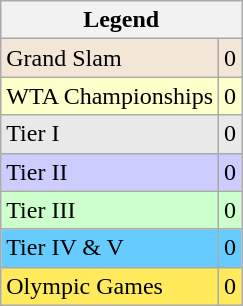<table class="wikitable sortable">
<tr>
<th colspan=2>Legend</th>
</tr>
<tr bgcolor="#f3e6d7">
<td>Grand Slam</td>
<td align="center">0</td>
</tr>
<tr bgcolor="#ffffcc">
<td>WTA Championships</td>
<td align="center">0</td>
</tr>
<tr bgcolor="#e9e9e9">
<td>Tier I</td>
<td align="center">0</td>
</tr>
<tr bgcolor="#ccccff">
<td>Tier II</td>
<td align="center">0</td>
</tr>
<tr bgcolor="#CCFFCC">
<td>Tier III</td>
<td align="center">0</td>
</tr>
<tr bgcolor="#66CCFF">
<td>Tier IV & V</td>
<td align="center">0</td>
</tr>
<tr bgcolor=ffea5c>
<td>Olympic Games</td>
<td align=center>0</td>
</tr>
</table>
